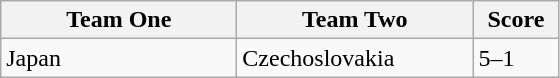<table class="wikitable">
<tr>
<th width=150>Team One</th>
<th width=150>Team Two</th>
<th width=50>Score</th>
</tr>
<tr>
<td>Japan</td>
<td>Czechoslovakia</td>
<td>5–1</td>
</tr>
</table>
